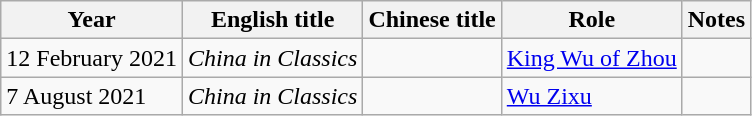<table class="wikitable">
<tr>
<th>Year</th>
<th>English title</th>
<th>Chinese title</th>
<th>Role</th>
<th>Notes</th>
</tr>
<tr>
<td>12 February 2021</td>
<td><em>China in Classics</em></td>
<td></td>
<td><a href='#'>King Wu of Zhou</a></td>
<td></td>
</tr>
<tr>
<td>7 August 2021</td>
<td><em>China in Classics</em></td>
<td></td>
<td><a href='#'>Wu Zixu</a></td>
<td></td>
</tr>
</table>
